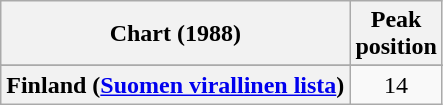<table class="wikitable plainrowheaders" style="text-align:center">
<tr>
<th scope="col">Chart (1988)</th>
<th scope="col">Peak<br>position</th>
</tr>
<tr>
</tr>
<tr>
<th scope="row">Finland (<a href='#'>Suomen virallinen lista</a>)<br></th>
<td>14</td>
</tr>
</table>
